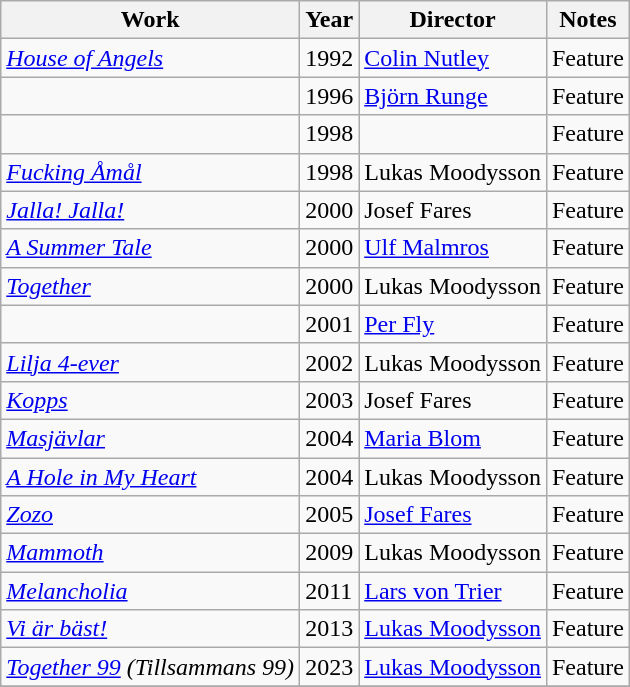<table class="wikitable sortable">
<tr>
<th scope="col">Work</th>
<th scope="col">Year</th>
<th scope="col">Director</th>
<th scope="col" class="unsortable">Notes</th>
</tr>
<tr>
<td><em><a href='#'>House of Angels</a></em></td>
<td>1992</td>
<td><a href='#'>Colin Nutley</a></td>
<td>Feature</td>
</tr>
<tr>
<td><em></em></td>
<td>1996</td>
<td><a href='#'>Björn Runge</a></td>
<td>Feature</td>
</tr>
<tr>
<td><em></em></td>
<td>1998</td>
<td></td>
<td>Feature</td>
</tr>
<tr>
<td><em><a href='#'>Fucking Åmål</a></em></td>
<td>1998</td>
<td>Lukas Moodysson</td>
<td>Feature</td>
</tr>
<tr>
<td><em><a href='#'>Jalla! Jalla!</a></em></td>
<td>2000</td>
<td>Josef Fares</td>
<td>Feature</td>
</tr>
<tr>
<td><em><a href='#'>A Summer Tale</a></em></td>
<td>2000</td>
<td><a href='#'>Ulf Malmros</a></td>
<td>Feature</td>
</tr>
<tr>
<td><em><a href='#'>Together</a></em></td>
<td>2000</td>
<td>Lukas Moodysson</td>
<td>Feature</td>
</tr>
<tr>
<td><em></em></td>
<td>2001</td>
<td><a href='#'>Per Fly</a></td>
<td>Feature</td>
</tr>
<tr>
<td><em><a href='#'>Lilja 4-ever</a></em></td>
<td>2002</td>
<td>Lukas Moodysson</td>
<td>Feature</td>
</tr>
<tr>
<td><em><a href='#'>Kopps</a></em></td>
<td>2003</td>
<td>Josef Fares</td>
<td>Feature</td>
</tr>
<tr>
<td><em><a href='#'>Masjävlar</a></em></td>
<td>2004</td>
<td><a href='#'>Maria Blom</a></td>
<td>Feature</td>
</tr>
<tr>
<td><em><a href='#'>A Hole in My Heart</a></em></td>
<td>2004</td>
<td>Lukas Moodysson</td>
<td>Feature</td>
</tr>
<tr>
<td><em><a href='#'>Zozo</a></em></td>
<td>2005</td>
<td><a href='#'>Josef Fares</a></td>
<td>Feature</td>
</tr>
<tr>
<td><em><a href='#'>Mammoth</a></em></td>
<td>2009</td>
<td>Lukas Moodysson</td>
<td>Feature</td>
</tr>
<tr>
<td><em><a href='#'>Melancholia</a></em></td>
<td>2011</td>
<td><a href='#'>Lars von Trier</a></td>
<td>Feature</td>
</tr>
<tr>
<td><em><a href='#'>Vi är bäst!</a></em></td>
<td>2013</td>
<td><a href='#'>Lukas Moodysson</a></td>
<td>Feature</td>
</tr>
<tr>
<td><em><a href='#'>Together 99</a> (Tillsammans 99)</em></td>
<td>2023</td>
<td><a href='#'>Lukas Moodysson</a></td>
<td>Feature</td>
</tr>
<tr>
</tr>
</table>
